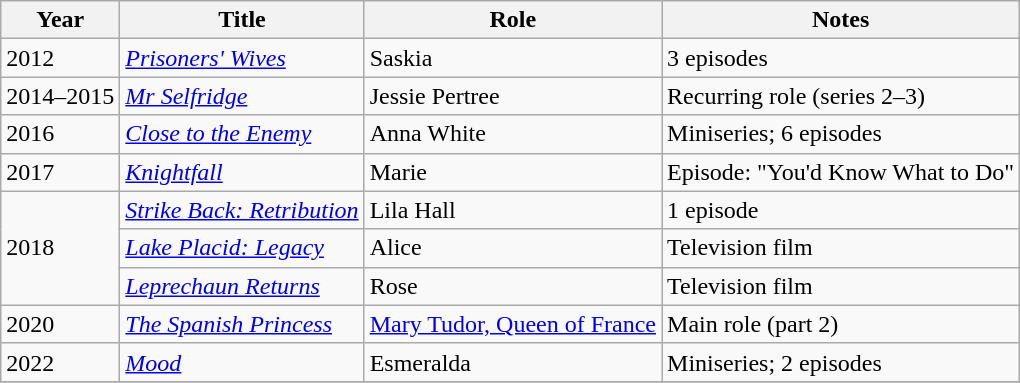<table class="wikitable sortable">
<tr>
<th>Year</th>
<th>Title</th>
<th>Role</th>
<th class="unsortable">Notes</th>
</tr>
<tr>
<td>2012</td>
<td><em><a href='#'>Prisoners' Wives</a></em></td>
<td>Saskia</td>
<td>3 episodes</td>
</tr>
<tr>
<td>2014–2015</td>
<td><em><a href='#'>Mr Selfridge</a></em></td>
<td>Jessie Pertree</td>
<td>Recurring role (series 2–3)</td>
</tr>
<tr>
<td>2016</td>
<td><em><a href='#'>Close to the Enemy</a></em></td>
<td>Anna White</td>
<td>Miniseries; 6 episodes</td>
</tr>
<tr>
<td>2017</td>
<td><em><a href='#'>Knightfall</a></em></td>
<td>Marie</td>
<td>Episode: "You'd Know What to Do"</td>
</tr>
<tr>
<td rowspan="3">2018</td>
<td><em><a href='#'>Strike Back: Retribution</a></em></td>
<td>Lila Hall</td>
<td>1 episode</td>
</tr>
<tr>
<td><em><a href='#'>Lake Placid: Legacy</a></em></td>
<td>Alice</td>
<td>Television film</td>
</tr>
<tr>
<td><em><a href='#'>Leprechaun Returns</a></em></td>
<td>Rose</td>
<td>Television film</td>
</tr>
<tr>
<td>2020</td>
<td><em><a href='#'>The Spanish Princess</a></em></td>
<td><a href='#'>Mary Tudor, Queen of France</a></td>
<td>Main role (part 2)</td>
</tr>
<tr>
<td>2022</td>
<td><em><a href='#'>Mood</a></em></td>
<td>Esmeralda</td>
<td>Miniseries; 2 episodes</td>
</tr>
<tr>
</tr>
</table>
